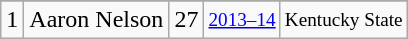<table class="wikitable">
<tr>
</tr>
<tr>
<td>1</td>
<td>Aaron Nelson</td>
<td>27</td>
<td style="font-size:80%;"><a href='#'>2013–14</a></td>
<td style="font-size:80%;">Kentucky State</td>
</tr>
</table>
